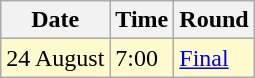<table class="wikitable">
<tr>
<th>Date</th>
<th>Time</th>
<th>Round</th>
</tr>
<tr style=background:lemonchiffon>
<td>24 August</td>
<td>7:00</td>
<td><a href='#'>Final</a></td>
</tr>
</table>
